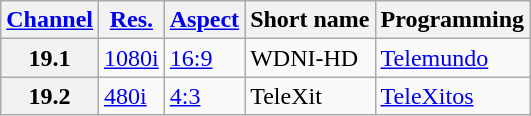<table class="wikitable">
<tr>
<th><a href='#'>Channel</a></th>
<th><a href='#'>Res.</a></th>
<th><a href='#'>Aspect</a></th>
<th>Short name</th>
<th>Programming</th>
</tr>
<tr>
<th scope = "row">19.1</th>
<td><a href='#'>1080i</a></td>
<td><a href='#'>16:9</a></td>
<td>WDNI-HD</td>
<td><a href='#'>Telemundo</a></td>
</tr>
<tr>
<th scope = "row">19.2</th>
<td><a href='#'>480i</a></td>
<td><a href='#'>4:3</a></td>
<td>TeleXit</td>
<td><a href='#'>TeleXitos</a></td>
</tr>
</table>
